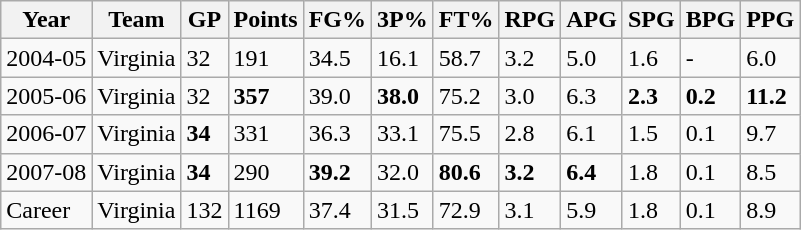<table class="wikitable">
<tr>
<th>Year</th>
<th>Team</th>
<th>GP</th>
<th>Points</th>
<th>FG%</th>
<th>3P%</th>
<th>FT%</th>
<th>RPG</th>
<th>APG</th>
<th>SPG</th>
<th>BPG</th>
<th>PPG</th>
</tr>
<tr>
<td>2004-05</td>
<td>Virginia</td>
<td>32</td>
<td>191</td>
<td>34.5</td>
<td>16.1</td>
<td>58.7</td>
<td>3.2</td>
<td>5.0</td>
<td>1.6</td>
<td>-</td>
<td>6.0</td>
</tr>
<tr>
<td>2005-06</td>
<td>Virginia</td>
<td>32</td>
<td><strong>357</strong></td>
<td>39.0</td>
<td><strong>38.0</strong></td>
<td>75.2</td>
<td>3.0</td>
<td>6.3</td>
<td><strong>2.3</strong></td>
<td><strong>0.2</strong></td>
<td><strong>11.2</strong></td>
</tr>
<tr>
<td>2006-07</td>
<td>Virginia</td>
<td><strong>34</strong></td>
<td>331</td>
<td>36.3</td>
<td>33.1</td>
<td>75.5</td>
<td>2.8</td>
<td>6.1</td>
<td>1.5</td>
<td>0.1</td>
<td>9.7</td>
</tr>
<tr>
<td>2007-08</td>
<td>Virginia</td>
<td><strong>34</strong></td>
<td>290</td>
<td><strong>39.2</strong></td>
<td>32.0</td>
<td><strong>80.6</strong></td>
<td><strong>3.2</strong></td>
<td><strong>6.4</strong></td>
<td>1.8</td>
<td>0.1</td>
<td>8.5</td>
</tr>
<tr>
<td>Career</td>
<td>Virginia</td>
<td>132</td>
<td>1169</td>
<td>37.4</td>
<td>31.5</td>
<td>72.9</td>
<td>3.1</td>
<td>5.9</td>
<td>1.8</td>
<td>0.1</td>
<td>8.9</td>
</tr>
</table>
